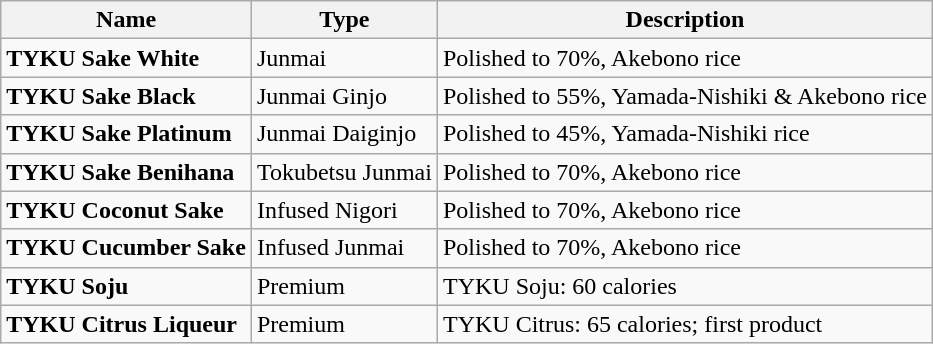<table class="wikitable">
<tr>
<th>Name</th>
<th>Type</th>
<th>Description</th>
</tr>
<tr>
<td><strong>TYKU Sake White</strong></td>
<td>Junmai</td>
<td>Polished to 70%, Akebono rice</td>
</tr>
<tr>
<td><strong>TYKU Sake Black</strong></td>
<td>Junmai Ginjo</td>
<td>Polished to 55%, Yamada-Nishiki & Akebono rice</td>
</tr>
<tr>
<td><strong>TYKU Sake Platinum</strong></td>
<td>Junmai Daiginjo</td>
<td>Polished to 45%, Yamada-Nishiki rice</td>
</tr>
<tr>
<td><strong>TYKU Sake Benihana</strong></td>
<td>Tokubetsu Junmai</td>
<td>Polished to 70%, Akebono rice</td>
</tr>
<tr>
<td><strong>TYKU Coconut Sake</strong></td>
<td>Infused Nigori</td>
<td>Polished to 70%, Akebono rice</td>
</tr>
<tr>
<td><strong>TYKU Cucumber Sake</strong></td>
<td>Infused Junmai</td>
<td>Polished to 70%, Akebono rice</td>
</tr>
<tr>
<td><strong>TYKU Soju</strong></td>
<td>Premium</td>
<td>TYKU Soju: 60 calories</td>
</tr>
<tr>
<td><strong>TYKU Citrus Liqueur</strong></td>
<td>Premium</td>
<td>TYKU Citrus: 65 calories; first product</td>
</tr>
</table>
